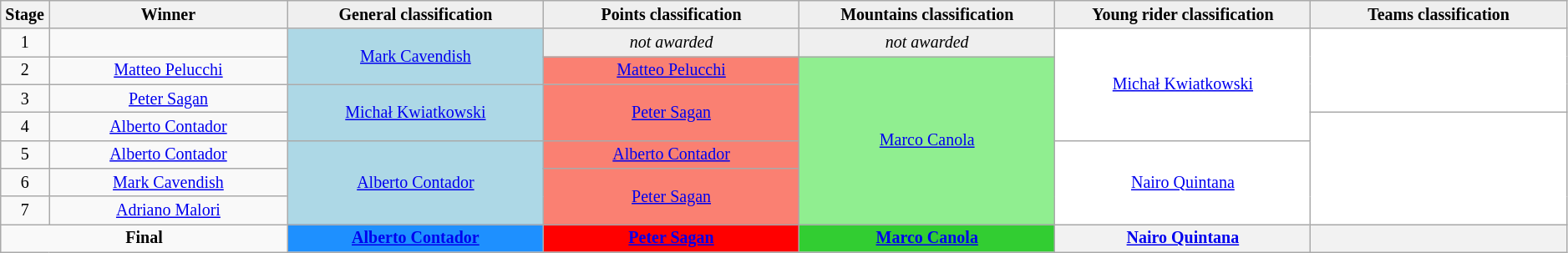<table class="wikitable" style="text-align: center; font-size:smaller;">
<tr>
<th width="1%">Stage</th>
<th width="14%">Winner</th>
<th style="background:#EFEFEF;" width="15%">General classification<br></th>
<th style="background:#EFEFEF;" width="15%">Points classification<br></th>
<th style="background:#EFEFEF;" width="15%">Mountains classification<br></th>
<th style="background:#EFEFEF;" width="15%">Young rider classification<br></th>
<th style="background:#EFEFEF;" width="15%">Teams classification</th>
</tr>
<tr>
<td>1</td>
<td></td>
<td style="background-color:lightblue;" rowspan=2><a href='#'>Mark Cavendish</a></td>
<td style="background-color:#EFEFEF;"><em>not awarded</em></td>
<td style="background-color:#EFEFEF;"><em>not awarded</em></td>
<td style="background-color:white;" rowspan=4><a href='#'>Michał Kwiatkowski</a></td>
<td style="background-color:white;" rowspan=3></td>
</tr>
<tr>
<td>2</td>
<td><a href='#'>Matteo Pelucchi</a></td>
<td style="background-color:salmon;"><a href='#'>Matteo Pelucchi</a></td>
<td style="background-color:lightgreen;" rowspan=6><a href='#'>Marco Canola</a></td>
</tr>
<tr>
<td>3</td>
<td><a href='#'>Peter Sagan</a></td>
<td style="background-color:lightblue;" rowspan=2><a href='#'>Michał Kwiatkowski</a></td>
<td style="background-color:salmon;" rowspan=2><a href='#'>Peter Sagan</a></td>
</tr>
<tr>
<td>4</td>
<td><a href='#'>Alberto Contador</a></td>
<td style="background-color:white;" rowspan=4></td>
</tr>
<tr>
<td>5</td>
<td><a href='#'>Alberto Contador</a></td>
<td style="background-color:lightblue;" rowspan=3><a href='#'>Alberto Contador</a></td>
<td style="background-color:salmon;"><a href='#'>Alberto Contador</a></td>
<td style="background-color:white;" rowspan=3><a href='#'>Nairo Quintana</a></td>
</tr>
<tr>
<td>6</td>
<td><a href='#'>Mark Cavendish</a></td>
<td style="background-color:salmon;" rowspan=2><a href='#'>Peter Sagan</a></td>
</tr>
<tr>
<td>7</td>
<td><a href='#'>Adriano Malori</a></td>
</tr>
<tr>
<td colspan="2"><strong>Final</strong></td>
<th style="background-color:dodgerblue;"><a href='#'>Alberto Contador</a></th>
<th style="background-color:red;"><a href='#'>Peter Sagan</a></th>
<th style="background-color:limegreen;"><a href='#'>Marco Canola</a></th>
<th style="background-color:offwhite;"><a href='#'>Nairo Quintana</a></th>
<th style="background-color:offwhite;"></th>
</tr>
</table>
